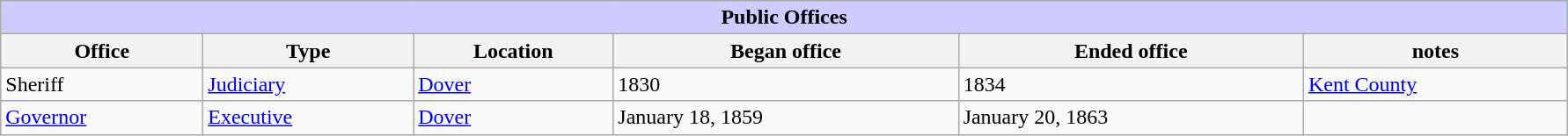<table class=wikitable style="width: 94%" style="text-align: center;" align="center">
<tr bgcolor=#cccccc>
<th colspan=7 style="background: #ccccff;">Public Offices</th>
</tr>
<tr>
<th><strong>Office</strong></th>
<th><strong>Type</strong></th>
<th><strong>Location</strong></th>
<th><strong>Began office</strong></th>
<th><strong>Ended office</strong></th>
<th><strong>notes</strong></th>
</tr>
<tr>
<td>Sheriff</td>
<td><a href='#'>Judiciary</a></td>
<td><a href='#'>Dover</a></td>
<td>1830</td>
<td>1834</td>
<td><a href='#'>Kent County</a></td>
</tr>
<tr>
<td><a href='#'>Governor</a></td>
<td><a href='#'>Executive</a></td>
<td><a href='#'>Dover</a></td>
<td>January 18, 1859</td>
<td>January 20, 1863</td>
<td></td>
</tr>
</table>
